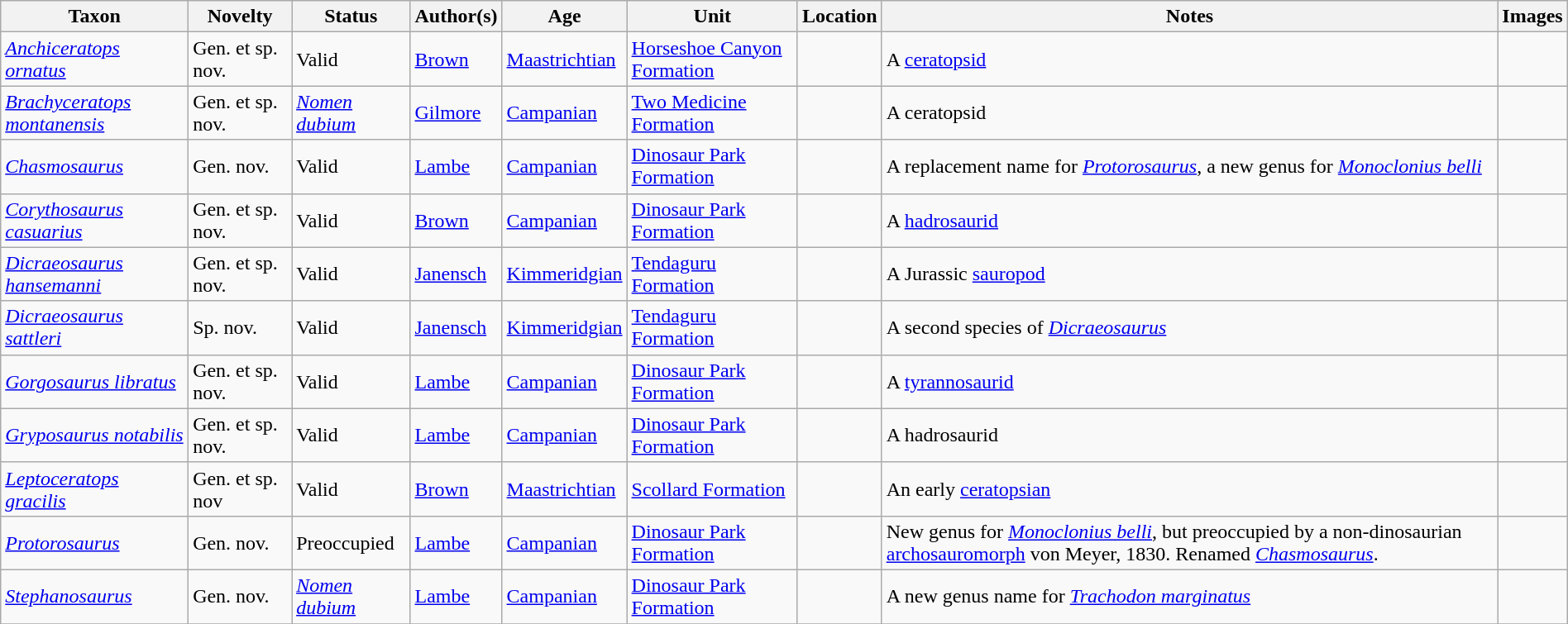<table class="wikitable sortable" align="center" width="100%">
<tr>
<th>Taxon</th>
<th>Novelty</th>
<th>Status</th>
<th>Author(s)</th>
<th>Age</th>
<th>Unit</th>
<th>Location</th>
<th>Notes</th>
<th>Images</th>
</tr>
<tr>
<td><em><a href='#'>Anchiceratops ornatus</a></em></td>
<td>Gen. et sp. nov.</td>
<td>Valid</td>
<td><a href='#'>Brown</a></td>
<td><a href='#'>Maastrichtian</a></td>
<td><a href='#'>Horseshoe Canyon Formation</a></td>
<td></td>
<td>A <a href='#'>ceratopsid</a></td>
<td></td>
</tr>
<tr>
<td><em><a href='#'>Brachyceratops montanensis</a></em></td>
<td>Gen. et sp. nov.</td>
<td><em><a href='#'>Nomen dubium</a></em></td>
<td><a href='#'>Gilmore</a></td>
<td><a href='#'>Campanian</a></td>
<td><a href='#'>Two Medicine Formation</a></td>
<td></td>
<td>A ceratopsid</td>
<td></td>
</tr>
<tr>
<td><em><a href='#'>Chasmosaurus</a></em></td>
<td>Gen. nov.</td>
<td>Valid</td>
<td><a href='#'>Lambe</a></td>
<td><a href='#'>Campanian</a></td>
<td><a href='#'>Dinosaur Park Formation</a></td>
<td></td>
<td>A replacement name for <em><a href='#'>Protorosaurus</a></em>, a new genus for <em><a href='#'>Monoclonius belli</a></em></td>
<td></td>
</tr>
<tr>
<td><em><a href='#'>Corythosaurus casuarius</a></em></td>
<td>Gen. et sp. nov.</td>
<td>Valid</td>
<td><a href='#'>Brown</a></td>
<td><a href='#'>Campanian</a></td>
<td><a href='#'>Dinosaur Park Formation</a></td>
<td></td>
<td>A <a href='#'>hadrosaurid</a></td>
<td></td>
</tr>
<tr>
<td><em><a href='#'>Dicraeosaurus hansemanni</a></em></td>
<td>Gen. et sp. nov.</td>
<td>Valid</td>
<td><a href='#'>Janensch</a></td>
<td><a href='#'>Kimmeridgian</a></td>
<td><a href='#'>Tendaguru Formation</a></td>
<td></td>
<td>A Jurassic <a href='#'>sauropod</a></td>
<td></td>
</tr>
<tr>
<td><em><a href='#'>Dicraeosaurus sattleri</a></em></td>
<td>Sp. nov.</td>
<td>Valid</td>
<td><a href='#'>Janensch</a></td>
<td><a href='#'>Kimmeridgian</a></td>
<td><a href='#'>Tendaguru Formation</a></td>
<td></td>
<td>A second species of <em><a href='#'>Dicraeosaurus</a></em></td>
<td></td>
</tr>
<tr>
<td><em><a href='#'>Gorgosaurus libratus</a></em></td>
<td>Gen. et sp. nov.</td>
<td>Valid</td>
<td><a href='#'>Lambe</a></td>
<td><a href='#'>Campanian</a></td>
<td><a href='#'>Dinosaur Park Formation</a></td>
<td></td>
<td>A <a href='#'>tyrannosaurid</a></td>
<td></td>
</tr>
<tr>
<td><em><a href='#'>Gryposaurus notabilis</a></em></td>
<td>Gen. et sp. nov.</td>
<td>Valid</td>
<td><a href='#'>Lambe</a></td>
<td><a href='#'>Campanian</a></td>
<td><a href='#'>Dinosaur Park Formation</a></td>
<td></td>
<td>A hadrosaurid</td>
<td></td>
</tr>
<tr>
<td><em><a href='#'>Leptoceratops gracilis</a></em></td>
<td>Gen. et sp. nov</td>
<td>Valid</td>
<td><a href='#'>Brown</a></td>
<td><a href='#'>Maastrichtian</a></td>
<td><a href='#'>Scollard Formation</a></td>
<td></td>
<td>An early <a href='#'>ceratopsian</a></td>
<td></td>
</tr>
<tr>
<td><em><a href='#'>Protorosaurus</a></em></td>
<td>Gen. nov.</td>
<td>Preoccupied</td>
<td><a href='#'>Lambe</a></td>
<td><a href='#'>Campanian</a></td>
<td><a href='#'>Dinosaur Park Formation</a></td>
<td></td>
<td>New genus for <em><a href='#'>Monoclonius belli</a></em>, but preoccupied by a non-dinosaurian <a href='#'>archosauromorph</a> von Meyer, 1830. Renamed <em><a href='#'>Chasmosaurus</a></em>.</td>
<td></td>
</tr>
<tr>
<td><em><a href='#'>Stephanosaurus</a></em></td>
<td>Gen. nov.</td>
<td><em><a href='#'>Nomen dubium</a></em></td>
<td><a href='#'>Lambe</a></td>
<td><a href='#'>Campanian</a></td>
<td><a href='#'>Dinosaur Park Formation</a></td>
<td></td>
<td>A new genus name for <em><a href='#'>Trachodon marginatus</a></em></td>
<td></td>
</tr>
<tr>
</tr>
</table>
